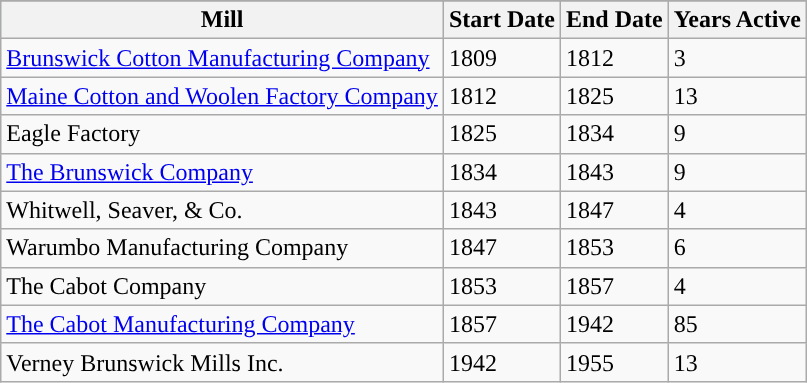<table class="wikitable">
<tr style="background-color:#eaecf0;">
</tr>
<tr style="background-color:#eaecf0;">
<th scope="col">Mill</th>
<th scope="col">Start Date</th>
<th scope="col">End Date</th>
<th scope="col">Years Active</th>
</tr>
<tr>
<td scope="row"><a href='#'>Brunswick Cotton Manufacturing Company</a></td>
<td>1809</td>
<td>1812</td>
<td>3</td>
</tr>
<tr>
<td scope="row"><a href='#'>Maine Cotton and Woolen Factory Company</a></td>
<td>1812</td>
<td>1825</td>
<td>13</td>
</tr>
<tr>
<td scope="row">Eagle Factory</td>
<td>1825</td>
<td>1834</td>
<td>9</td>
</tr>
<tr>
<td scope="row"><a href='#'>The Brunswick Company</a></td>
<td>1834</td>
<td>1843</td>
<td>9</td>
</tr>
<tr>
<td scope="row">Whitwell, Seaver, & Co.</td>
<td>1843</td>
<td>1847</td>
<td>4</td>
</tr>
<tr>
<td scope="row">Warumbo Manufacturing Company</td>
<td>1847</td>
<td>1853</td>
<td>6</td>
</tr>
<tr>
<td scope="row">The Cabot Company</td>
<td>1853</td>
<td>1857</td>
<td>4</td>
</tr>
<tr>
<td scope="row"><a href='#'>The Cabot Manufacturing Company</a></td>
<td>1857</td>
<td>1942</td>
<td>85</td>
</tr>
<tr>
<td scope="row">Verney Brunswick Mills Inc.</td>
<td>1942</td>
<td>1955</td>
<td>13</td>
</tr>
</table>
